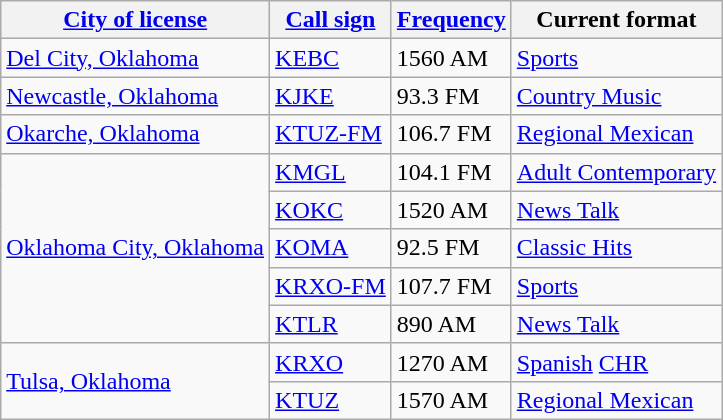<table class="wikitable sortable">
<tr>
<th><a href='#'>City of license</a></th>
<th><a href='#'>Call sign</a></th>
<th data-sort-type="number"><a href='#'>Frequency</a></th>
<th>Current format</th>
</tr>
<tr style="vertical-align: top; text-align: left;">
<td><a href='#'>Del City, Oklahoma</a></td>
<td><a href='#'>KEBC</a></td>
<td>1560 AM</td>
<td><a href='#'>Sports</a></td>
</tr>
<tr>
<td><a href='#'>Newcastle, Oklahoma</a></td>
<td><a href='#'>KJKE</a></td>
<td>93.3 FM</td>
<td><a href='#'>Country Music</a></td>
</tr>
<tr>
<td><a href='#'>Okarche, Oklahoma</a></td>
<td><a href='#'>KTUZ-FM</a></td>
<td>106.7 FM</td>
<td><a href='#'>Regional Mexican</a></td>
</tr>
<tr>
<td rowspan="5"><a href='#'>Oklahoma City, Oklahoma</a></td>
<td><a href='#'>KMGL</a></td>
<td>104.1 FM</td>
<td><a href='#'>Adult Contemporary</a></td>
</tr>
<tr>
<td><a href='#'>KOKC</a></td>
<td>1520 AM</td>
<td><a href='#'>News Talk</a></td>
</tr>
<tr>
<td><a href='#'>KOMA</a></td>
<td>92.5 FM</td>
<td><a href='#'>Classic Hits</a></td>
</tr>
<tr>
<td><a href='#'>KRXO-FM</a></td>
<td>107.7 FM</td>
<td><a href='#'>Sports</a></td>
</tr>
<tr>
<td><a href='#'>KTLR</a></td>
<td>890 AM</td>
<td><a href='#'>News Talk</a></td>
</tr>
<tr>
<td rowspan="2"><a href='#'>Tulsa, Oklahoma</a></td>
<td><a href='#'>KRXO</a></td>
<td>1270 AM</td>
<td><a href='#'>Spanish</a> <a href='#'>CHR</a></td>
</tr>
<tr>
<td><a href='#'>KTUZ</a></td>
<td>1570 AM</td>
<td><a href='#'>Regional Mexican</a></td>
</tr>
</table>
